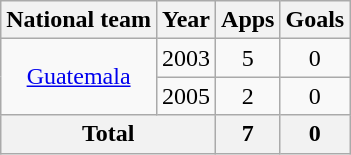<table class="wikitable" style="text-align:center">
<tr>
<th>National team</th>
<th>Year</th>
<th>Apps</th>
<th>Goals</th>
</tr>
<tr>
<td rowspan="2"><a href='#'>Guatemala</a></td>
<td>2003</td>
<td>5</td>
<td>0</td>
</tr>
<tr>
<td>2005</td>
<td>2</td>
<td>0</td>
</tr>
<tr>
<th colspan=2>Total</th>
<th>7</th>
<th>0</th>
</tr>
</table>
